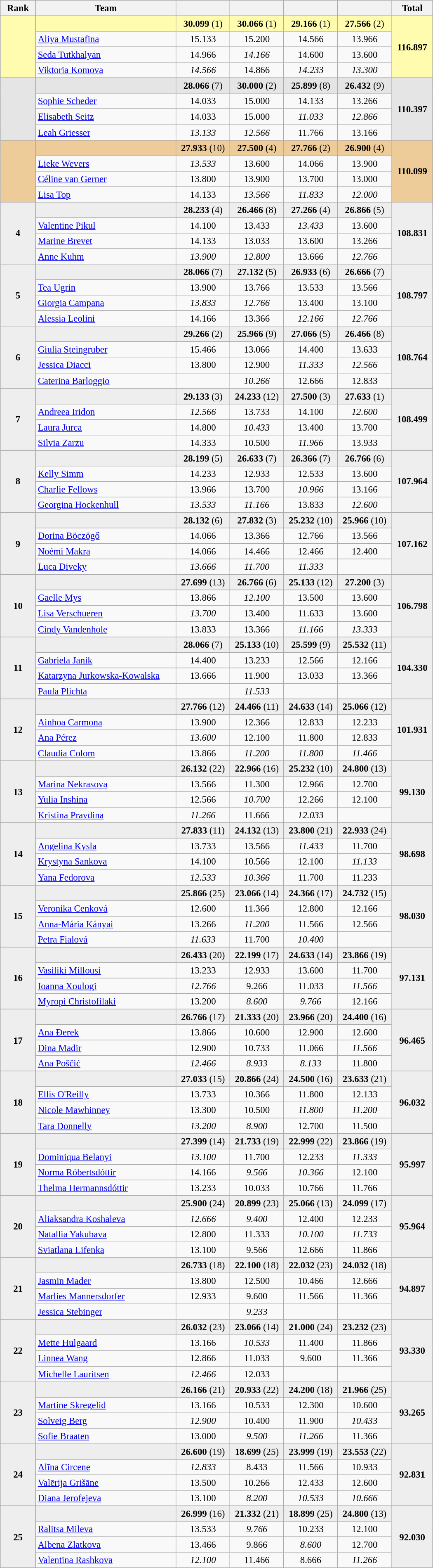<table class="wikitable sortable" style="text-align:center; font-size:95%">
<tr>
<th scope="col" style="width:50px;">Rank</th>
<th scope="col" style="width:220px;">Team</th>
<th scope="col" style="width:80px;"></th>
<th scope="col" style="width:80px;"></th>
<th scope="col" style="width:80px;"></th>
<th scope="col" style="width:80px;"></th>
<th scope="col" style="width:60px;">Total</th>
</tr>
<tr style="background:#fffcaf;">
<td rowspan=4></td>
<td style="text-align:left;"><strong></strong></td>
<td><strong>30.099</strong> (1)</td>
<td><strong>30.066</strong> (1)</td>
<td><strong>29.166</strong> (1)</td>
<td><strong>27.566</strong> (2)</td>
<td rowspan=4><strong>116.897</strong></td>
</tr>
<tr>
<td style="text-align:left;"><a href='#'>Aliya Mustafina</a></td>
<td>15.133</td>
<td>15.200</td>
<td>14.566</td>
<td>13.966</td>
</tr>
<tr>
<td style="text-align:left;"><a href='#'>Seda Tutkhalyan</a></td>
<td>14.966</td>
<td><em>14.166</em></td>
<td>14.600</td>
<td>13.600</td>
</tr>
<tr>
<td style="text-align:left;"><a href='#'>Viktoria Komova</a></td>
<td><em>14.566</em></td>
<td>14.866</td>
<td><em>14.233</em></td>
<td><em>13.300</em></td>
</tr>
<tr style="background:#e5e5e5;">
<td rowspan=4></td>
<td style="text-align:left;"><strong></strong></td>
<td><strong>28.066</strong> (7)</td>
<td><strong>30.000</strong> (2)</td>
<td><strong>25.899</strong> (8)</td>
<td><strong>26.432</strong> (9)</td>
<td rowspan=4><strong>110.397</strong></td>
</tr>
<tr>
<td style="text-align:left;"><a href='#'>Sophie Scheder</a></td>
<td>14.033</td>
<td>15.000</td>
<td>14.133</td>
<td>13.266</td>
</tr>
<tr>
<td style="text-align:left;"><a href='#'>Elisabeth Seitz</a></td>
<td>14.033</td>
<td>15.000</td>
<td><em>11.033</em></td>
<td><em>12.866</em></td>
</tr>
<tr>
<td style="text-align:left;"><a href='#'>Leah Griesser</a></td>
<td><em>13.133</em></td>
<td><em>12.566</em></td>
<td>11.766</td>
<td>13.166</td>
</tr>
<tr style="background:#ec9;">
<td rowspan=4></td>
<td style="text-align:left;"><strong></strong></td>
<td><strong>27.933</strong> (10)</td>
<td><strong>27.500</strong> (4)</td>
<td><strong>27.766</strong> (2)</td>
<td><strong>26.900</strong> (4)</td>
<td rowspan=4><strong>110.099</strong></td>
</tr>
<tr>
<td style="text-align:left;"><a href='#'>Lieke Wevers</a></td>
<td><em>13.533</em></td>
<td>13.600</td>
<td>14.066</td>
<td>13.900</td>
</tr>
<tr>
<td style="text-align:left;"><a href='#'>Céline van Gerner</a></td>
<td>13.800</td>
<td>13.900</td>
<td>13.700</td>
<td>13.000</td>
</tr>
<tr>
<td style="text-align:left;"><a href='#'>Lisa Top</a></td>
<td>14.133</td>
<td><em>13.566</em></td>
<td><em>11.833</em></td>
<td><em>12.000</em></td>
</tr>
<tr style="background:#eee;">
<td rowspan=4><strong>4</strong></td>
<td style="text-align:left;"><strong></strong></td>
<td><strong>28.233</strong> (4)</td>
<td><strong>26.466</strong> (8)</td>
<td><strong>27.266</strong> (4)</td>
<td><strong>26.866</strong> (5)</td>
<td rowspan=4><strong>108.831</strong></td>
</tr>
<tr>
<td style="text-align:left;"><a href='#'>Valentine Pikul</a></td>
<td>14.100</td>
<td>13.433</td>
<td><em>13.433</em></td>
<td>13.600</td>
</tr>
<tr>
<td style="text-align:left;"><a href='#'>Marine Brevet</a></td>
<td>14.133</td>
<td>13.033</td>
<td>13.600</td>
<td>13.266</td>
</tr>
<tr>
<td style="text-align:left;"><a href='#'>Anne Kuhm</a></td>
<td><em>13.900</em></td>
<td><em>12.800</em></td>
<td>13.666</td>
<td><em>12.766</em></td>
</tr>
<tr style="background:#eee;">
<td rowspan=4><strong>5</strong></td>
<td style="text-align:left;"><strong></strong></td>
<td><strong>28.066</strong> (7)</td>
<td><strong>27.132</strong> (5)</td>
<td><strong>26.933</strong> (6)</td>
<td><strong>26.666</strong> (7)</td>
<td rowspan=4><strong>108.797</strong></td>
</tr>
<tr>
<td style="text-align:left;"><a href='#'>Tea Ugrin</a></td>
<td>13.900</td>
<td>13.766</td>
<td>13.533</td>
<td>13.566</td>
</tr>
<tr>
<td style="text-align:left;"><a href='#'>Giorgia Campana</a></td>
<td><em>13.833</em></td>
<td><em>12.766</em></td>
<td>13.400</td>
<td>13.100</td>
</tr>
<tr>
<td style="text-align:left;"><a href='#'>Alessia Leolini</a></td>
<td>14.166</td>
<td>13.366</td>
<td><em>12.166</em></td>
<td><em>12.766</em></td>
</tr>
<tr style="background:#eee;">
<td rowspan=4><strong>6</strong></td>
<td style="text-align:left;"><strong></strong></td>
<td><strong>29.266</strong> (2)</td>
<td><strong>25.966</strong> (9)</td>
<td><strong>27.066</strong> (5)</td>
<td><strong>26.466</strong> (8)</td>
<td rowspan=4><strong>108.764</strong></td>
</tr>
<tr>
<td style="text-align:left;"><a href='#'>Giulia Steingruber</a></td>
<td>15.466</td>
<td>13.066</td>
<td>14.400</td>
<td>13.633</td>
</tr>
<tr>
<td style="text-align:left;"><a href='#'>Jessica Diacci</a></td>
<td>13.800</td>
<td>12.900</td>
<td><em>11.333</em></td>
<td><em>12.566</em></td>
</tr>
<tr>
<td style="text-align:left;"><a href='#'>Caterina Barloggio</a></td>
<td></td>
<td><em>10.266</em></td>
<td>12.666</td>
<td>12.833</td>
</tr>
<tr style="background:#eee;">
<td rowspan=4><strong>7</strong></td>
<td style="text-align:left;"><strong></strong></td>
<td><strong>29.133</strong> (3)</td>
<td><strong>24.233</strong> (12)</td>
<td><strong>27.500</strong> (3)</td>
<td><strong>27.633</strong> (1)</td>
<td rowspan=4><strong>108.499</strong></td>
</tr>
<tr>
<td style="text-align:left;"><a href='#'>Andreea Iridon</a></td>
<td><em>12.566</em></td>
<td>13.733</td>
<td>14.100</td>
<td><em>12.600</em></td>
</tr>
<tr>
<td style="text-align:left;"><a href='#'>Laura Jurca</a></td>
<td>14.800</td>
<td><em>10.433</em></td>
<td>13.400</td>
<td>13.700</td>
</tr>
<tr>
<td style="text-align:left;"><a href='#'>Silvia Zarzu</a></td>
<td>14.333</td>
<td>10.500</td>
<td><em>11.966</em></td>
<td>13.933</td>
</tr>
<tr style="background:#eee;">
<td rowspan=4><strong>8</strong></td>
<td style="text-align:left;"><strong></strong></td>
<td><strong>28.199</strong> (5)</td>
<td><strong>26.633</strong> (7)</td>
<td><strong>26.366</strong> (7)</td>
<td><strong>26.766</strong> (6)</td>
<td rowspan=4><strong>107.964</strong></td>
</tr>
<tr>
<td style="text-align:left;"><a href='#'>Kelly Simm</a></td>
<td>14.233</td>
<td>12.933</td>
<td>12.533</td>
<td>13.600</td>
</tr>
<tr>
<td style="text-align:left;"><a href='#'>Charlie Fellows</a></td>
<td>13.966</td>
<td>13.700</td>
<td><em>10.966</em></td>
<td>13.166</td>
</tr>
<tr>
<td style="text-align:left;"><a href='#'>Georgina Hockenhull</a></td>
<td><em>13.533</em></td>
<td><em>11.166</em></td>
<td>13.833</td>
<td><em>12.600</em></td>
</tr>
<tr style="background:#eee;">
<td rowspan=4><strong>9</strong></td>
<td style="text-align:left;"><strong></strong></td>
<td><strong>28.132</strong> (6)</td>
<td><strong>27.832</strong> (3)</td>
<td><strong>25.232</strong> (10)</td>
<td><strong>25.966</strong> (10)</td>
<td rowspan=4><strong>107.162</strong></td>
</tr>
<tr>
<td style="text-align:left;"><a href='#'>Dorina Böczögő</a></td>
<td>14.066</td>
<td>13.366</td>
<td>12.766</td>
<td>13.566</td>
</tr>
<tr>
<td style="text-align:left;"><a href='#'>Noémi Makra</a></td>
<td>14.066</td>
<td>14.466</td>
<td>12.466</td>
<td>12.400</td>
</tr>
<tr>
<td style="text-align:left;"><a href='#'>Luca Diveky</a></td>
<td><em>13.666</em></td>
<td><em>11.700</em></td>
<td><em>11.333</em></td>
<td></td>
</tr>
<tr style="background:#eee;">
<td rowspan=4><strong>10</strong></td>
<td style="text-align:left;"><strong></strong></td>
<td><strong>27.699</strong> (13)</td>
<td><strong>26.766</strong> (6)</td>
<td><strong>25.133</strong> (12)</td>
<td><strong>27.200</strong> (3)</td>
<td rowspan=4><strong>106.798</strong></td>
</tr>
<tr>
<td style="text-align:left;"><a href='#'>Gaelle Mys</a></td>
<td>13.866</td>
<td><em>12.100</em></td>
<td>13.500</td>
<td>13.600</td>
</tr>
<tr>
<td style="text-align:left;"><a href='#'>Lisa Verschueren</a></td>
<td><em>13.700</em></td>
<td>13.400</td>
<td>11.633</td>
<td>13.600</td>
</tr>
<tr>
<td style="text-align:left;"><a href='#'>Cindy Vandenhole</a></td>
<td>13.833</td>
<td>13.366</td>
<td><em>11.166</em></td>
<td><em>13.333</em></td>
</tr>
<tr style="background:#eee;">
<td rowspan=4><strong>11</strong></td>
<td style="text-align:left;"><strong></strong></td>
<td><strong>28.066</strong> (7)</td>
<td><strong>25.133</strong> (10)</td>
<td><strong>25.599</strong> (9)</td>
<td><strong>25.532</strong> (11)</td>
<td rowspan=4><strong>104.330</strong></td>
</tr>
<tr>
<td style="text-align:left;"><a href='#'>Gabriela Janik</a></td>
<td>14.400</td>
<td>13.233</td>
<td>12.566</td>
<td>12.166</td>
</tr>
<tr>
<td style="text-align:left;"><a href='#'>Katarzyna Jurkowska-Kowalska</a></td>
<td>13.666</td>
<td>11.900</td>
<td>13.033</td>
<td>13.366</td>
</tr>
<tr>
<td style="text-align:left;"><a href='#'>Paula Plichta</a></td>
<td></td>
<td><em>11.533</em></td>
<td></td>
<td></td>
</tr>
<tr style="background:#eee;">
<td rowspan=4><strong>12</strong></td>
<td style="text-align:left;"><strong></strong></td>
<td><strong>27.766</strong> (12)</td>
<td><strong>24.466</strong> (11)</td>
<td><strong>24.633</strong> (14)</td>
<td><strong>25.066</strong> (12)</td>
<td rowspan=4><strong>101.931</strong></td>
</tr>
<tr>
<td style="text-align:left;"><a href='#'>Ainhoa Carmona</a></td>
<td>13.900</td>
<td>12.366</td>
<td>12.833</td>
<td>12.233</td>
</tr>
<tr>
<td style="text-align:left;"><a href='#'>Ana Pérez</a></td>
<td><em>13.600</em></td>
<td>12.100</td>
<td>11.800</td>
<td>12.833</td>
</tr>
<tr>
<td style="text-align:left;"><a href='#'>Claudia Colom</a></td>
<td>13.866</td>
<td><em>11.200</em></td>
<td><em>11.800</em></td>
<td><em>11.466</em></td>
</tr>
<tr style="background:#eee;">
<td rowspan=4><strong>13</strong></td>
<td style="text-align:left;"><strong></strong></td>
<td><strong>26.132</strong> (22)</td>
<td><strong>22.966</strong> (16)</td>
<td><strong>25.232</strong> (10)</td>
<td><strong>24.800</strong> (13)</td>
<td rowspan=4><strong>99.130</strong></td>
</tr>
<tr>
<td style="text-align:left;"><a href='#'>Marina Nekrasova</a></td>
<td>13.566</td>
<td>11.300</td>
<td>12.966</td>
<td>12.700</td>
</tr>
<tr>
<td style="text-align:left;"><a href='#'>Yulia Inshina</a></td>
<td>12.566</td>
<td><em>10.700</em></td>
<td>12.266</td>
<td>12.100</td>
</tr>
<tr>
<td style="text-align:left;"><a href='#'>Kristina Pravdina</a></td>
<td><em>11.266</em></td>
<td>11.666</td>
<td><em>12.033</em></td>
<td></td>
</tr>
<tr style="background:#eee;">
<td rowspan=4><strong>14</strong></td>
<td style="text-align:left;"><strong></strong></td>
<td><strong>27.833</strong> (11)</td>
<td><strong>24.132</strong> (13)</td>
<td><strong>23.800</strong> (21)</td>
<td><strong>22.933</strong> (24)</td>
<td rowspan=4><strong>98.698</strong></td>
</tr>
<tr>
<td style="text-align:left;"><a href='#'>Angelina Kysla</a></td>
<td>13.733</td>
<td>13.566</td>
<td><em>11.433</em></td>
<td>11.700</td>
</tr>
<tr>
<td style="text-align:left;"><a href='#'>Krystyna Sankova</a></td>
<td>14.100</td>
<td>10.566</td>
<td>12.100</td>
<td><em>11.133</em></td>
</tr>
<tr>
<td style="text-align:left;"><a href='#'>Yana Fedorova</a></td>
<td><em>12.533</em></td>
<td><em>10.366</em></td>
<td>11.700</td>
<td>11.233</td>
</tr>
<tr style="background:#eee;">
<td rowspan=4><strong>15</strong></td>
<td style="text-align:left;"><strong></strong></td>
<td><strong>25.866</strong> (25)</td>
<td><strong>23.066</strong> (14)</td>
<td><strong>24.366</strong> (17)</td>
<td><strong>24.732</strong> (15)</td>
<td rowspan=4><strong>98.030</strong></td>
</tr>
<tr>
<td style="text-align:left;"><a href='#'>Veronika Cenková</a></td>
<td>12.600</td>
<td>11.366</td>
<td>12.800</td>
<td>12.166</td>
</tr>
<tr>
<td style="text-align:left;"><a href='#'>Anna-Mária Kányai</a></td>
<td>13.266</td>
<td><em>11.200</em></td>
<td>11.566</td>
<td>12.566</td>
</tr>
<tr>
<td style="text-align:left;"><a href='#'>Petra Fialová</a></td>
<td><em>11.633</em></td>
<td>11.700</td>
<td><em>10.400</em></td>
<td></td>
</tr>
<tr style="background:#eee;">
<td rowspan=4><strong>16</strong></td>
<td style="text-align:left;"><strong></strong></td>
<td><strong>26.433</strong> (20)</td>
<td><strong>22.199</strong> (17)</td>
<td><strong>24.633</strong> (14)</td>
<td><strong>23.866</strong> (19)</td>
<td rowspan=4><strong>97.131</strong></td>
</tr>
<tr>
<td style="text-align:left;"><a href='#'>Vasiliki Millousi</a></td>
<td>13.233</td>
<td>12.933</td>
<td>13.600</td>
<td>11.700</td>
</tr>
<tr>
<td style="text-align:left;"><a href='#'>Ioanna Xoulogi</a></td>
<td><em>12.766</em></td>
<td>9.266</td>
<td>11.033</td>
<td><em>11.566</em></td>
</tr>
<tr>
<td style="text-align:left;"><a href='#'>Myropi Christofilaki</a></td>
<td>13.200</td>
<td><em>8.600</em></td>
<td><em>9.766</em></td>
<td>12.166</td>
</tr>
<tr style="background:#eee;">
<td rowspan=4><strong>17</strong></td>
<td style="text-align:left;"><strong></strong></td>
<td><strong>26.766</strong> (17)</td>
<td><strong>21.333</strong> (20)</td>
<td><strong>23.966</strong> (20)</td>
<td><strong>24.400</strong> (16)</td>
<td rowspan=4><strong>96.465</strong></td>
</tr>
<tr>
<td style="text-align:left;"><a href='#'>Ana Đerek</a></td>
<td>13.866</td>
<td>10.600</td>
<td>12.900</td>
<td>12.600</td>
</tr>
<tr>
<td style="text-align:left;"><a href='#'>Dina Madir</a></td>
<td>12.900</td>
<td>10.733</td>
<td>11.066</td>
<td><em>11.566</em></td>
</tr>
<tr>
<td style="text-align:left;"><a href='#'>Ana Poščić</a></td>
<td><em>12.466</em></td>
<td><em>8.933</em></td>
<td><em>8.133</em></td>
<td>11.800</td>
</tr>
<tr style="background:#eee;">
<td rowspan=4><strong>18</strong></td>
<td style="text-align:left;"><strong></strong></td>
<td><strong>27.033</strong> (15)</td>
<td><strong>20.866</strong> (24)</td>
<td><strong>24.500</strong> (16)</td>
<td><strong>23.633</strong> (21)</td>
<td rowspan=4><strong>96.032</strong></td>
</tr>
<tr>
<td style="text-align:left;"><a href='#'>Ellis O'Reilly</a></td>
<td>13.733</td>
<td>10.366</td>
<td>11.800</td>
<td>12.133</td>
</tr>
<tr>
<td style="text-align:left;"><a href='#'>Nicole Mawhinney</a></td>
<td>13.300</td>
<td>10.500</td>
<td><em>11.800</em></td>
<td><em>11.200</em></td>
</tr>
<tr>
<td style="text-align:left;"><a href='#'>Tara Donnelly</a></td>
<td><em>13.200</em></td>
<td><em>8.900</em></td>
<td>12.700</td>
<td>11.500</td>
</tr>
<tr style="background:#eee;">
<td rowspan=4><strong>19</strong></td>
<td style="text-align:left;"><strong></strong></td>
<td><strong>27.399</strong> (14)</td>
<td><strong>21.733</strong> (19)</td>
<td><strong>22.999</strong> (22)</td>
<td><strong>23.866</strong> (19)</td>
<td rowspan=4><strong>95.997</strong></td>
</tr>
<tr>
<td style="text-align:left;"><a href='#'>Dominiqua Belanyi</a></td>
<td><em>13.100</em></td>
<td>11.700</td>
<td>12.233</td>
<td><em>11.333</em></td>
</tr>
<tr>
<td style="text-align:left;"><a href='#'>Norma Róbertsdóttir</a></td>
<td>14.166</td>
<td><em>9.566</em></td>
<td><em>10.366</em></td>
<td>12.100</td>
</tr>
<tr>
<td style="text-align:left;"><a href='#'>Thelma Hermannsdóttir</a></td>
<td>13.233</td>
<td>10.033</td>
<td>10.766</td>
<td>11.766</td>
</tr>
<tr style="background:#eee;">
<td rowspan=4><strong>20</strong></td>
<td style="text-align:left;"><strong></strong></td>
<td><strong>25.900</strong> (24)</td>
<td><strong>20.899</strong> (23)</td>
<td><strong>25.066</strong> (13)</td>
<td><strong>24.099</strong> (17)</td>
<td rowspan=4><strong>95.964</strong></td>
</tr>
<tr>
<td style="text-align:left;"><a href='#'>Aliaksandra Koshaleva</a></td>
<td><em>12.666</em></td>
<td><em>9.400</em></td>
<td>12.400</td>
<td>12.233</td>
</tr>
<tr>
<td style="text-align:left;"><a href='#'>Natallia Yakubava</a></td>
<td>12.800</td>
<td>11.333</td>
<td><em>10.100</em></td>
<td><em>11.733</em></td>
</tr>
<tr>
<td style="text-align:left;"><a href='#'>Sviatlana Lifenka</a></td>
<td>13.100</td>
<td>9.566</td>
<td>12.666</td>
<td>11.866</td>
</tr>
<tr style="background:#eee;">
<td rowspan=4><strong>21</strong></td>
<td style="text-align:left;"><strong></strong></td>
<td><strong>26.733</strong> (18)</td>
<td><strong>22.100</strong> (18)</td>
<td><strong>22.032</strong> (23)</td>
<td><strong>24.032</strong> (18)</td>
<td rowspan=4><strong>94.897</strong></td>
</tr>
<tr>
<td style="text-align:left;"><a href='#'>Jasmin Mader</a></td>
<td>13.800</td>
<td>12.500</td>
<td>10.466</td>
<td>12.666</td>
</tr>
<tr>
<td style="text-align:left;"><a href='#'>Marlies Mannersdorfer</a></td>
<td>12.933</td>
<td>9.600</td>
<td>11.566</td>
<td>11.366</td>
</tr>
<tr>
<td style="text-align:left;"><a href='#'>Jessica Stebinger</a></td>
<td></td>
<td><em>9.233</em></td>
<td></td>
<td></td>
</tr>
<tr style="background:#eee;">
<td rowspan=4><strong>22</strong></td>
<td style="text-align:left;"><strong></strong></td>
<td><strong>26.032</strong> (23)</td>
<td><strong>23.066</strong> (14)</td>
<td><strong>21.000</strong> (24)</td>
<td><strong>23.232</strong> (23)</td>
<td rowspan=4><strong>93.330</strong></td>
</tr>
<tr>
<td style="text-align:left;"><a href='#'>Mette Hulgaard</a></td>
<td>13.166</td>
<td><em>10.533</em></td>
<td>11.400</td>
<td>11.866</td>
</tr>
<tr>
<td style="text-align:left;"><a href='#'>Linnea Wang</a></td>
<td>12.866</td>
<td>11.033</td>
<td>9.600</td>
<td>11.366</td>
</tr>
<tr>
<td style="text-align:left;"><a href='#'>Michelle Lauritsen</a></td>
<td><em>12.466</em></td>
<td>12.033</td>
<td></td>
<td></td>
</tr>
<tr style="background:#eee;">
<td rowspan=4><strong>23</strong></td>
<td style="text-align:left;"><strong></strong></td>
<td><strong>26.166</strong> (21)</td>
<td><strong>20.933</strong> (22)</td>
<td><strong>24.200</strong> (18)</td>
<td><strong>21.966</strong> (25)</td>
<td rowspan=4><strong>93.265</strong></td>
</tr>
<tr>
<td style="text-align:left;"><a href='#'>Martine Skregelid</a></td>
<td>13.166</td>
<td>10.533</td>
<td>12.300</td>
<td>10.600</td>
</tr>
<tr>
<td style="text-align:left;"><a href='#'>Solveig Berg</a></td>
<td><em>12.900</em></td>
<td>10.400</td>
<td>11.900</td>
<td><em>10.433</em></td>
</tr>
<tr>
<td style="text-align:left;"><a href='#'>Sofie Braaten</a></td>
<td>13.000</td>
<td><em>9.500</em></td>
<td><em>11.266</em></td>
<td>11.366</td>
</tr>
<tr style="background:#eee;">
<td rowspan=4><strong>24</strong></td>
<td style="text-align:left;"><strong></strong></td>
<td><strong>26.600</strong> (19)</td>
<td><strong>18.699</strong> (25)</td>
<td><strong>23.999</strong> (19)</td>
<td><strong>23.553</strong> (22)</td>
<td rowspan=4><strong>92.831</strong></td>
</tr>
<tr>
<td style="text-align:left;"><a href='#'>Alīna Circene</a></td>
<td><em>12.833</em></td>
<td>8.433</td>
<td>11.566</td>
<td>10.933</td>
</tr>
<tr>
<td style="text-align:left;"><a href='#'>Valērija Grišāne</a></td>
<td>13.500</td>
<td>10.266</td>
<td>12.433</td>
<td>12.600</td>
</tr>
<tr>
<td style="text-align:left;"><a href='#'>Diana Jerofejeva</a></td>
<td>13.100</td>
<td><em>8.200</em></td>
<td><em>10.533</em></td>
<td><em>10.666</em></td>
</tr>
<tr style="background:#eee;">
<td rowspan=4><strong>25</strong></td>
<td style="text-align:left;"><strong></strong></td>
<td><strong>26.999</strong> (16)</td>
<td><strong>21.332</strong> (21)</td>
<td><strong>18.899</strong> (25)</td>
<td><strong>24.800</strong> (13)</td>
<td rowspan=4><strong>92.030</strong></td>
</tr>
<tr>
<td style="text-align:left;"><a href='#'>Ralitsa Mileva</a></td>
<td>13.533</td>
<td><em>9.766</em></td>
<td>10.233</td>
<td>12.100</td>
</tr>
<tr>
<td style="text-align:left;"><a href='#'>Albena Zlatkova</a></td>
<td>13.466</td>
<td>9.866</td>
<td><em>8.600</em></td>
<td>12.700</td>
</tr>
<tr>
<td style="text-align:left;"><a href='#'>Valentina Rashkova</a></td>
<td><em>12.100</em></td>
<td>11.466</td>
<td>8.666</td>
<td><em>11.266</em></td>
</tr>
</table>
